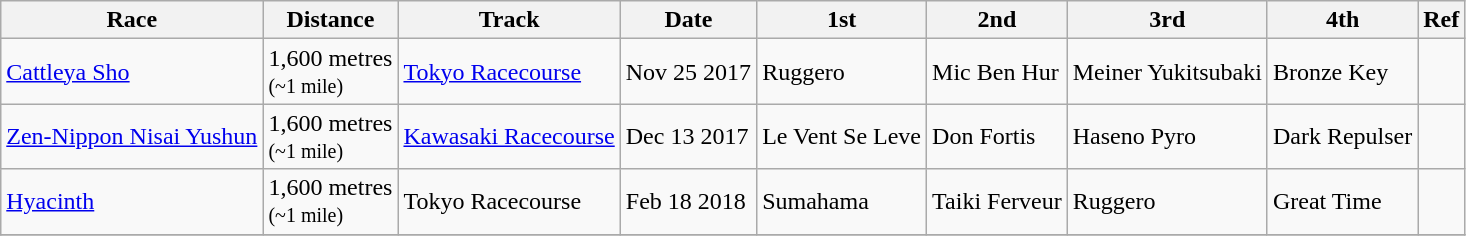<table class="wikitable">
<tr>
<th>Race</th>
<th>Distance</th>
<th>Track</th>
<th>Date</th>
<th>1st</th>
<th>2nd</th>
<th>3rd</th>
<th>4th</th>
<th>Ref</th>
</tr>
<tr>
<td><a href='#'>Cattleya Sho</a></td>
<td>1,600 metres<br><small>(~1 mile)</small></td>
<td><a href='#'>Tokyo Racecourse</a></td>
<td>Nov 25 2017</td>
<td>Ruggero</td>
<td>Mic Ben Hur</td>
<td>Meiner Yukitsubaki</td>
<td>Bronze Key</td>
<td></td>
</tr>
<tr>
<td><a href='#'>Zen-Nippon Nisai Yushun</a></td>
<td>1,600 metres<br><small>(~1 mile)</small></td>
<td><a href='#'>Kawasaki Racecourse</a></td>
<td>Dec 13 2017</td>
<td>Le Vent Se Leve</td>
<td>Don Fortis</td>
<td>Haseno Pyro</td>
<td>Dark Repulser</td>
<td></td>
</tr>
<tr>
<td><a href='#'>Hyacinth</a></td>
<td>1,600 metres<br><small>(~1 mile)</small></td>
<td>Tokyo Racecourse</td>
<td>Feb 18 2018</td>
<td>Sumahama</td>
<td>Taiki Ferveur</td>
<td>Ruggero</td>
<td>Great Time</td>
<td></td>
</tr>
<tr>
</tr>
</table>
